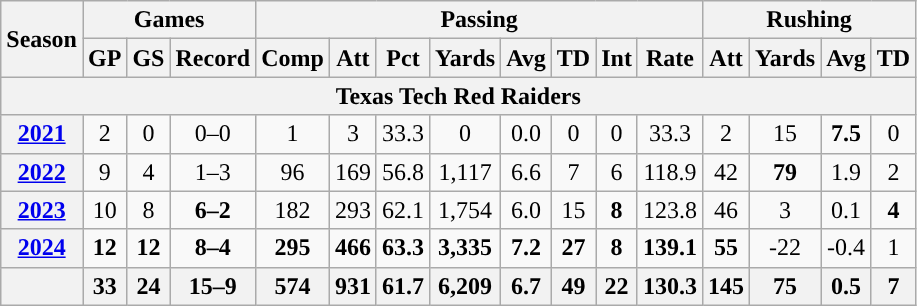<table class="wikitable" style="text-align:center;">
<tr>
<th rowspan="2">Season</th>
<th colspan="3">Games</th>
<th colspan="8">Passing</th>
<th colspan="5">Rushing</th>
</tr>
<tr>
<th>GP</th>
<th>GS</th>
<th>Record</th>
<th>Comp</th>
<th>Att</th>
<th>Pct</th>
<th>Yards</th>
<th>Avg</th>
<th>TD</th>
<th>Int</th>
<th>Rate</th>
<th>Att</th>
<th>Yards</th>
<th>Avg</th>
<th>TD</th>
</tr>
<tr>
<th colspan="16">Texas Tech Red Raiders</th>
</tr>
<tr>
<th><a href='#'>2021</a></th>
<td>2</td>
<td>0</td>
<td>0–0</td>
<td>1</td>
<td>3</td>
<td>33.3</td>
<td>0</td>
<td>0.0</td>
<td>0</td>
<td>0</td>
<td>33.3</td>
<td>2</td>
<td>15</td>
<td><strong>7.5</strong></td>
<td>0</td>
</tr>
<tr>
<th><a href='#'>2022</a></th>
<td>9</td>
<td>4</td>
<td>1–3</td>
<td>96</td>
<td>169</td>
<td>56.8</td>
<td>1,117</td>
<td>6.6</td>
<td>7</td>
<td>6</td>
<td>118.9</td>
<td>42</td>
<td><strong>79</strong></td>
<td>1.9</td>
<td>2</td>
</tr>
<tr>
<th><a href='#'>2023</a></th>
<td>10</td>
<td>8</td>
<td><strong>6–2</strong></td>
<td>182</td>
<td>293</td>
<td>62.1</td>
<td>1,754</td>
<td>6.0</td>
<td>15</td>
<td><strong>8</strong></td>
<td>123.8</td>
<td>46</td>
<td>3</td>
<td>0.1</td>
<td><strong>4</strong></td>
</tr>
<tr>
<th><a href='#'>2024</a></th>
<td><strong>12</strong></td>
<td><strong>12</strong></td>
<td><strong>8–4</strong></td>
<td><strong>295</strong></td>
<td><strong>466</strong></td>
<td><strong>63.3</strong></td>
<td><strong>3,335</strong></td>
<td><strong>7.2</strong></td>
<td><strong>27</strong></td>
<td><strong>8</strong></td>
<td><strong>139.1</strong></td>
<td><strong>55</strong></td>
<td>-22</td>
<td>-0.4</td>
<td>1</td>
</tr>
<tr class="sortbottom" style="background:#eee;">
<th></th>
<th>33</th>
<th>24</th>
<th>15–9</th>
<th>574</th>
<th>931</th>
<th>61.7</th>
<th>6,209</th>
<th>6.7</th>
<th>49</th>
<th>22</th>
<th>130.3</th>
<th>145</th>
<th>75</th>
<th>0.5</th>
<th>7</th>
</tr>
</table>
